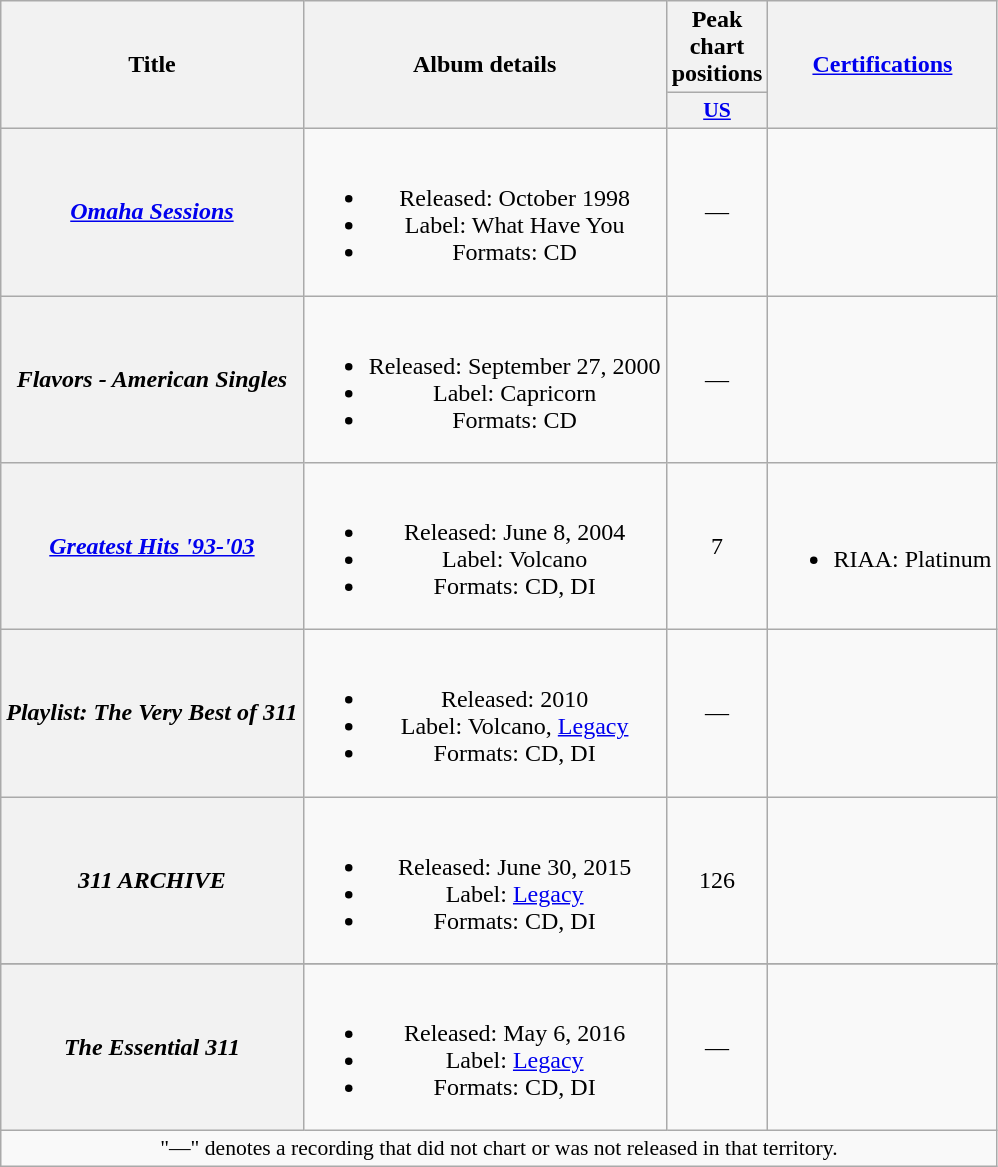<table class="wikitable plainrowheaders" style="text-align:center;" border="1">
<tr>
<th scope="col" rowspan="2">Title</th>
<th scope="col" rowspan="2">Album details</th>
<th scope="col" colspan="1">Peak chart positions</th>
<th scope="col" rowspan="2"><a href='#'>Certifications</a></th>
</tr>
<tr>
<th scope="col" style="width:3em;font-size:90%;"><a href='#'>US</a><br></th>
</tr>
<tr>
<th scope="row"><em><a href='#'>Omaha Sessions</a></em></th>
<td><br><ul><li>Released: October 1998</li><li>Label: What Have You</li><li>Formats: CD</li></ul></td>
<td>—</td>
<td></td>
</tr>
<tr>
<th scope="row"><em>Flavors - American Singles</em></th>
<td><br><ul><li>Released: September 27, 2000</li><li>Label: Capricorn</li><li>Formats: CD</li></ul></td>
<td>—</td>
<td></td>
</tr>
<tr>
<th scope="row"><em><a href='#'>Greatest Hits '93-'03</a></em></th>
<td><br><ul><li>Released: June 8, 2004</li><li>Label: Volcano</li><li>Formats: CD, DI</li></ul></td>
<td>7</td>
<td><br><ul><li>RIAA: Platinum</li></ul></td>
</tr>
<tr>
<th scope="row"><em>Playlist: The Very Best of 311</em></th>
<td><br><ul><li>Released: 2010</li><li>Label: Volcano, <a href='#'>Legacy</a></li><li>Formats: CD, DI</li></ul></td>
<td>—</td>
<td></td>
</tr>
<tr>
<th scope="row"><em>311 ARCHIVE</em></th>
<td><br><ul><li>Released: June 30, 2015</li><li>Label: <a href='#'>Legacy</a></li><li>Formats: CD, DI</li></ul></td>
<td>126</td>
<td></td>
</tr>
<tr>
</tr>
<tr>
<th scope="row"><em>The Essential 311</em></th>
<td><br><ul><li>Released: May 6, 2016</li><li>Label: <a href='#'>Legacy</a></li><li>Formats: CD, DI</li></ul></td>
<td>—</td>
<td></td>
</tr>
<tr>
<td colspan="4" style="font-size:90%">"—" denotes a recording that did not chart or was not released in that territory.</td>
</tr>
</table>
